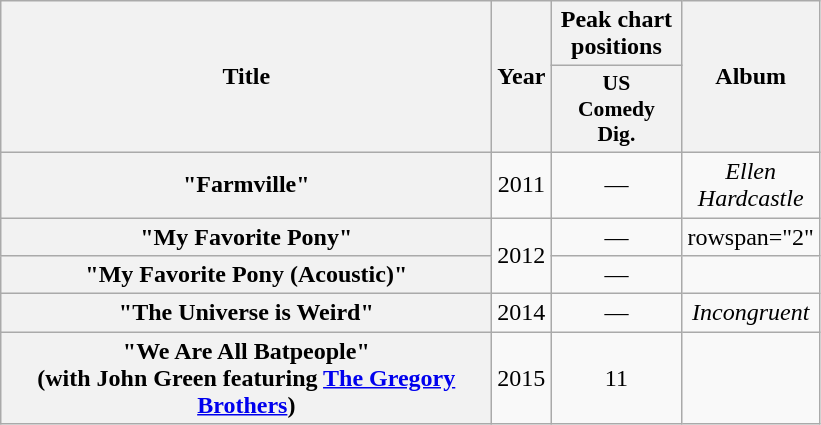<table class="wikitable plainrowheaders" style="text-align:center;">
<tr>
<th rowspan="2" style="width:20em;">Title</th>
<th rowspan="2" style="width:1em;">Year</th>
<th colspan="1" style="width:5em;">Peak chart positions</th>
<th rowspan="2" style="width:5em;">Album</th>
</tr>
<tr>
<th scope="col" style="width:2em;font-size:90%;">US<br>Comedy<br>Dig.</th>
</tr>
<tr>
<th scope="row">"Farmville"</th>
<td>2011</td>
<td>—</td>
<td><em>Ellen Hardcastle</em></td>
</tr>
<tr>
<th scope="row">"My Favorite Pony"</th>
<td rowspan="2">2012</td>
<td>—</td>
<td>rowspan="2" </td>
</tr>
<tr>
<th scope="row">"My Favorite Pony (Acoustic)"</th>
<td>—</td>
</tr>
<tr>
<th scope="row">"The Universe is Weird"</th>
<td>2014</td>
<td>—</td>
<td><em>Incongruent</em></td>
</tr>
<tr>
<th scope="row">"We Are All Batpeople"<br>(with John Green featuring <a href='#'>The Gregory Brothers</a>)</th>
<td>2015</td>
<td>11</td>
<td></td>
</tr>
</table>
